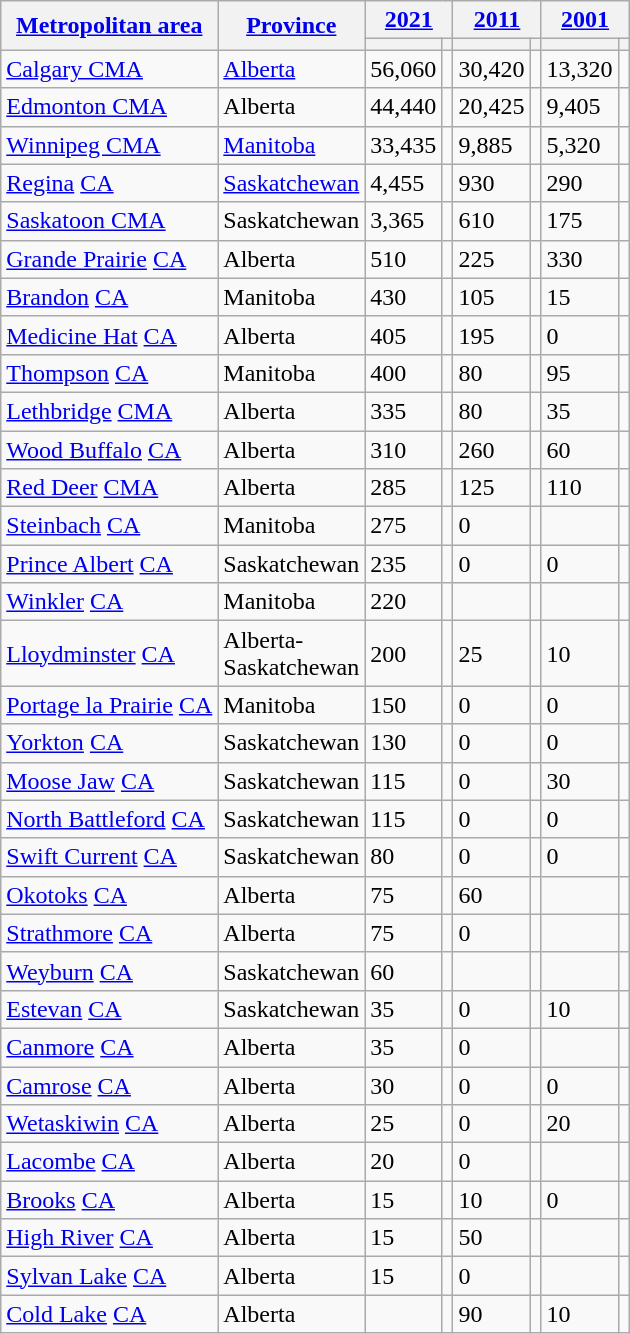<table class="wikitable collapsible sortable">
<tr>
<th rowspan="2"><a href='#'>Metropolitan area</a></th>
<th rowspan="2"><a href='#'>Province</a></th>
<th colspan="2"><a href='#'>2021</a></th>
<th colspan="2"><a href='#'>2011</a></th>
<th colspan="2"><a href='#'>2001</a></th>
</tr>
<tr>
<th><a href='#'></a></th>
<th></th>
<th></th>
<th></th>
<th></th>
<th></th>
</tr>
<tr>
<td><a href='#'>Calgary CMA</a></td>
<td><a href='#'>Alberta</a></td>
<td>56,060</td>
<td></td>
<td>30,420</td>
<td></td>
<td>13,320</td>
<td></td>
</tr>
<tr>
<td><a href='#'>Edmonton CMA</a></td>
<td>Alberta</td>
<td>44,440</td>
<td></td>
<td>20,425</td>
<td></td>
<td>9,405</td>
<td></td>
</tr>
<tr>
<td><a href='#'>Winnipeg CMA</a></td>
<td><a href='#'>Manitoba</a></td>
<td>33,435</td>
<td></td>
<td>9,885</td>
<td></td>
<td>5,320</td>
<td></td>
</tr>
<tr>
<td><a href='#'>Regina</a> <a href='#'>CA</a></td>
<td><a href='#'>Saskatchewan</a></td>
<td>4,455</td>
<td></td>
<td>930</td>
<td></td>
<td>290</td>
<td></td>
</tr>
<tr>
<td><a href='#'>Saskatoon CMA</a></td>
<td>Saskatchewan</td>
<td>3,365</td>
<td></td>
<td>610</td>
<td></td>
<td>175</td>
<td></td>
</tr>
<tr>
<td><a href='#'>Grande Prairie</a> <a href='#'>CA</a></td>
<td>Alberta</td>
<td>510</td>
<td></td>
<td>225</td>
<td></td>
<td>330</td>
<td></td>
</tr>
<tr>
<td><a href='#'>Brandon</a> <a href='#'>CA</a></td>
<td>Manitoba</td>
<td>430</td>
<td></td>
<td>105</td>
<td></td>
<td>15</td>
<td></td>
</tr>
<tr>
<td><a href='#'>Medicine Hat</a> <a href='#'>CA</a></td>
<td>Alberta</td>
<td>405</td>
<td></td>
<td>195</td>
<td></td>
<td>0</td>
<td></td>
</tr>
<tr>
<td><a href='#'>Thompson</a> <a href='#'>CA</a></td>
<td>Manitoba</td>
<td>400</td>
<td></td>
<td>80</td>
<td></td>
<td>95</td>
<td></td>
</tr>
<tr>
<td><a href='#'>Lethbridge</a> <a href='#'>CMA</a></td>
<td>Alberta</td>
<td>335</td>
<td></td>
<td>80</td>
<td></td>
<td>35</td>
<td></td>
</tr>
<tr>
<td><a href='#'>Wood Buffalo</a> <a href='#'>CA</a></td>
<td>Alberta</td>
<td>310</td>
<td></td>
<td>260</td>
<td></td>
<td>60</td>
<td></td>
</tr>
<tr>
<td><a href='#'>Red Deer</a> <a href='#'>CMA</a></td>
<td>Alberta</td>
<td>285</td>
<td></td>
<td>125</td>
<td></td>
<td>110</td>
<td></td>
</tr>
<tr>
<td><a href='#'>Steinbach</a> <a href='#'>CA</a></td>
<td>Manitoba</td>
<td>275</td>
<td></td>
<td>0</td>
<td></td>
<td></td>
<td></td>
</tr>
<tr>
<td><a href='#'>Prince Albert</a> <a href='#'>CA</a></td>
<td>Saskatchewan</td>
<td>235</td>
<td></td>
<td>0</td>
<td></td>
<td>0</td>
<td></td>
</tr>
<tr>
<td><a href='#'>Winkler</a> <a href='#'>CA</a></td>
<td>Manitoba</td>
<td>220</td>
<td></td>
<td></td>
<td></td>
<td></td>
<td></td>
</tr>
<tr>
<td><a href='#'>Lloydminster</a> <a href='#'>CA</a></td>
<td>Alberta-<br>Saskatchewan</td>
<td>200</td>
<td></td>
<td>25</td>
<td></td>
<td>10</td>
<td></td>
</tr>
<tr>
<td><a href='#'>Portage la Prairie</a> <a href='#'>CA</a></td>
<td>Manitoba</td>
<td>150</td>
<td></td>
<td>0</td>
<td></td>
<td>0</td>
<td></td>
</tr>
<tr>
<td><a href='#'>Yorkton</a> <a href='#'>CA</a></td>
<td>Saskatchewan</td>
<td>130</td>
<td></td>
<td>0</td>
<td></td>
<td>0</td>
<td></td>
</tr>
<tr>
<td><a href='#'>Moose Jaw</a> <a href='#'>CA</a></td>
<td>Saskatchewan</td>
<td>115</td>
<td></td>
<td>0</td>
<td></td>
<td>30</td>
<td></td>
</tr>
<tr>
<td><a href='#'>North Battleford</a> <a href='#'>CA</a></td>
<td>Saskatchewan</td>
<td>115</td>
<td></td>
<td>0</td>
<td></td>
<td>0</td>
<td></td>
</tr>
<tr>
<td><a href='#'>Swift Current</a> <a href='#'>CA</a></td>
<td>Saskatchewan</td>
<td>80</td>
<td></td>
<td>0</td>
<td></td>
<td>0</td>
<td></td>
</tr>
<tr>
<td><a href='#'>Okotoks</a> <a href='#'>CA</a></td>
<td>Alberta</td>
<td>75</td>
<td></td>
<td>60</td>
<td></td>
<td></td>
<td></td>
</tr>
<tr>
<td><a href='#'>Strathmore</a> <a href='#'>CA</a></td>
<td>Alberta</td>
<td>75</td>
<td></td>
<td>0</td>
<td></td>
<td></td>
<td></td>
</tr>
<tr>
<td><a href='#'>Weyburn</a> <a href='#'>CA</a></td>
<td>Saskatchewan</td>
<td>60</td>
<td></td>
<td></td>
<td></td>
<td></td>
<td></td>
</tr>
<tr>
<td><a href='#'>Estevan</a> <a href='#'>CA</a></td>
<td>Saskatchewan</td>
<td>35</td>
<td></td>
<td>0</td>
<td></td>
<td>10</td>
<td></td>
</tr>
<tr>
<td><a href='#'>Canmore</a> <a href='#'>CA</a></td>
<td>Alberta</td>
<td>35</td>
<td></td>
<td>0</td>
<td></td>
<td></td>
<td></td>
</tr>
<tr>
<td><a href='#'>Camrose</a> <a href='#'>CA</a></td>
<td>Alberta</td>
<td>30</td>
<td></td>
<td>0</td>
<td></td>
<td>0</td>
<td></td>
</tr>
<tr>
<td><a href='#'>Wetaskiwin</a> <a href='#'>CA</a></td>
<td>Alberta</td>
<td>25</td>
<td></td>
<td>0</td>
<td></td>
<td>20</td>
<td></td>
</tr>
<tr>
<td><a href='#'>Lacombe</a> <a href='#'>CA</a></td>
<td>Alberta</td>
<td>20</td>
<td></td>
<td>0</td>
<td></td>
<td></td>
<td></td>
</tr>
<tr>
<td><a href='#'>Brooks</a> <a href='#'>CA</a></td>
<td>Alberta</td>
<td>15</td>
<td></td>
<td>10</td>
<td></td>
<td>0</td>
<td></td>
</tr>
<tr>
<td><a href='#'>High River</a> <a href='#'>CA</a></td>
<td>Alberta</td>
<td>15</td>
<td></td>
<td>50</td>
<td></td>
<td></td>
<td></td>
</tr>
<tr>
<td><a href='#'>Sylvan Lake</a> <a href='#'>CA</a></td>
<td>Alberta</td>
<td>15</td>
<td></td>
<td>0</td>
<td></td>
<td></td>
<td></td>
</tr>
<tr>
<td><a href='#'>Cold Lake</a> <a href='#'>CA</a></td>
<td>Alberta</td>
<td></td>
<td></td>
<td>90</td>
<td></td>
<td>10</td>
<td></td>
</tr>
</table>
